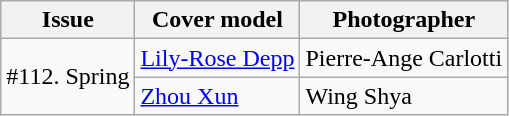<table class="sortable wikitable">
<tr>
<th>Issue</th>
<th>Cover model</th>
<th>Photographer</th>
</tr>
<tr>
<td rowspan="2">#112. Spring</td>
<td><a href='#'>Lily-Rose Depp</a></td>
<td>Pierre-Ange Carlotti</td>
</tr>
<tr>
<td><a href='#'>Zhou Xun</a></td>
<td>Wing Shya</td>
</tr>
</table>
